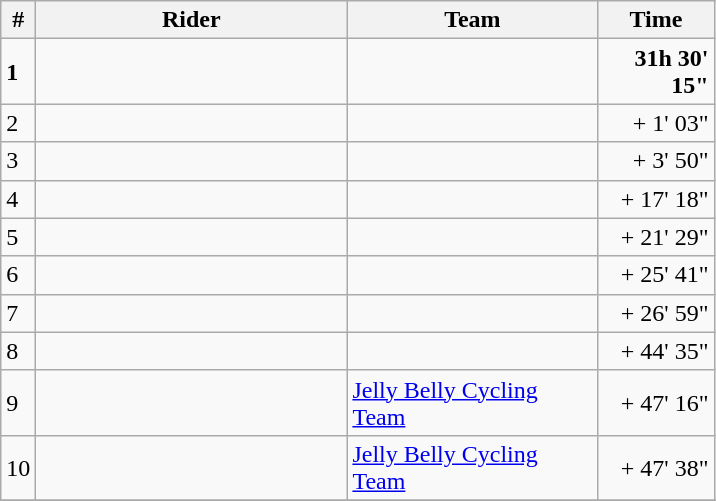<table class="wikitable">
<tr>
<th>#</th>
<th width="200">Rider</th>
<th width="160">Team</th>
<th width="70">Time</th>
</tr>
<tr>
<td><strong>1</strong></td>
<td><strong></strong></td>
<td><strong></strong></td>
<td align=right><strong>31h 30' 15"</strong></td>
</tr>
<tr>
<td>2</td>
<td></td>
<td></td>
<td align=right>+ 1' 03"</td>
</tr>
<tr>
<td>3</td>
<td></td>
<td></td>
<td align=right>+ 3' 50"</td>
</tr>
<tr>
<td>4</td>
<td></td>
<td></td>
<td align=right>+ 17' 18"</td>
</tr>
<tr>
<td>5</td>
<td></td>
<td></td>
<td align=right>+ 21' 29"</td>
</tr>
<tr>
<td>6</td>
<td></td>
<td></td>
<td align=right>+ 25' 41"</td>
</tr>
<tr>
<td>7</td>
<td></td>
<td></td>
<td align=right>+ 26' 59"</td>
</tr>
<tr>
<td>8</td>
<td></td>
<td></td>
<td align=right>+ 44' 35"</td>
</tr>
<tr>
<td>9</td>
<td></td>
<td><a href='#'>Jelly Belly Cycling Team</a></td>
<td align=right>+ 47' 16"</td>
</tr>
<tr>
<td>10</td>
<td></td>
<td><a href='#'>Jelly Belly Cycling Team</a></td>
<td align=right>+ 47' 38"</td>
</tr>
<tr>
</tr>
</table>
